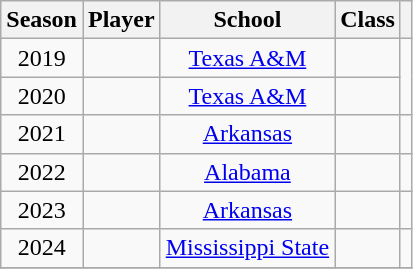<table class="wikitable sortable" style="text-align: center;">
<tr>
<th>Season</th>
<th>Player</th>
<th>School</th>
<th>Class</th>
<th class="unsortable"></th>
</tr>
<tr>
<td>2019</td>
<td></td>
<td><a href='#'>Texas A&M</a></td>
<td></td>
<td rowspan=2></td>
</tr>
<tr>
<td>2020</td>
<td></td>
<td><a href='#'>Texas A&M</a></td>
<td></td>
</tr>
<tr>
<td>2021</td>
<td></td>
<td><a href='#'>Arkansas</a></td>
<td></td>
<td></td>
</tr>
<tr>
<td>2022</td>
<td></td>
<td><a href='#'>Alabama</a></td>
<td></td>
<td></td>
</tr>
<tr>
<td>2023</td>
<td></td>
<td><a href='#'>Arkansas</a></td>
<td></td>
<td></td>
</tr>
<tr>
<td>2024</td>
<td></td>
<td><a href='#'>Mississippi State</a></td>
<td></td>
<td></td>
</tr>
<tr>
</tr>
</table>
